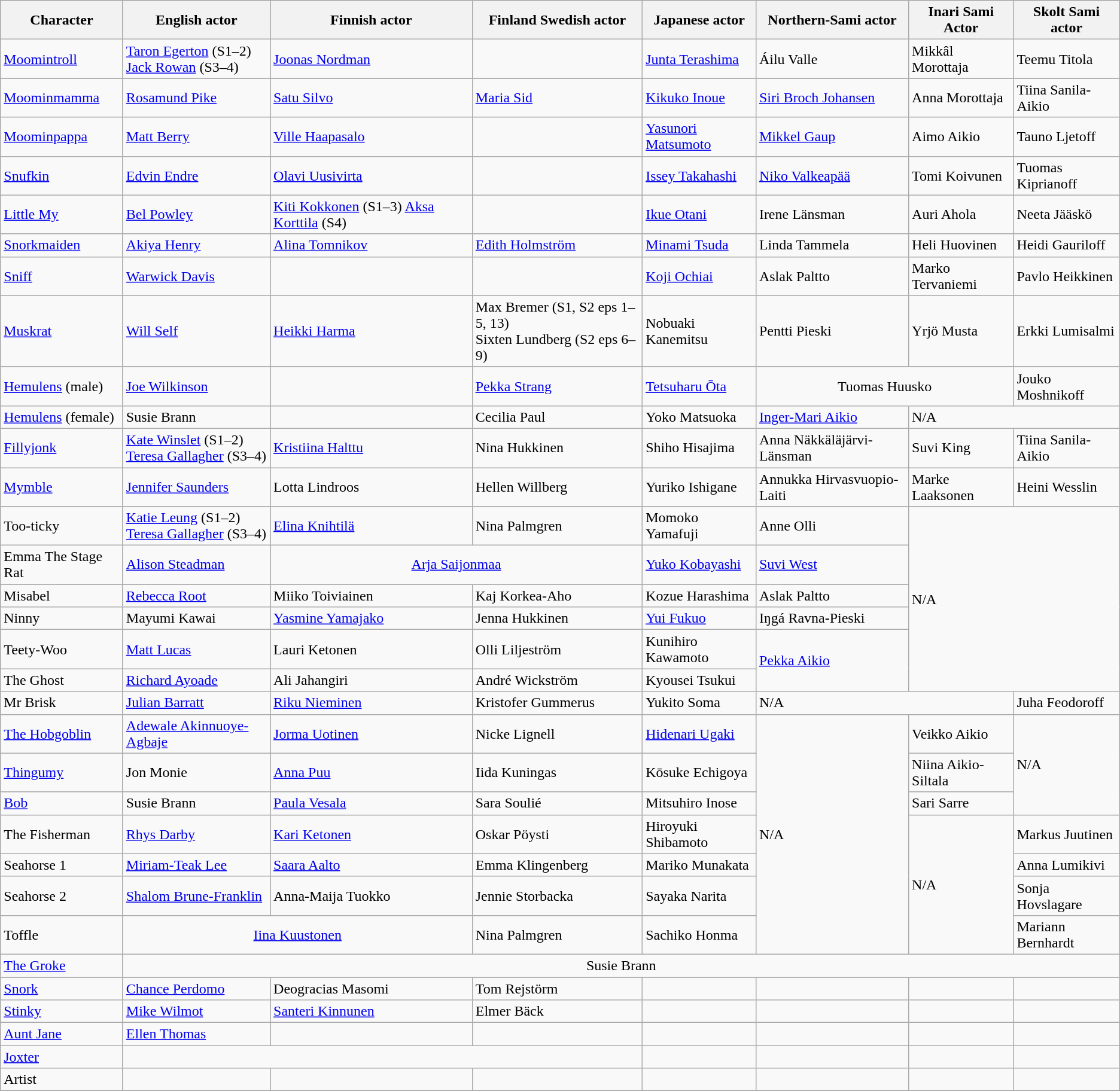<table class="wikitable">
<tr>
<th>Character</th>
<th>English actor</th>
<th>Finnish actor</th>
<th>Finland Swedish actor</th>
<th>Japanese actor</th>
<th>Northern-Sami actor</th>
<th>Inari Sami Actor</th>
<th>Skolt Sami actor</th>
</tr>
<tr>
<td><a href='#'>Moomintroll</a></td>
<td><a href='#'>Taron Egerton</a> (S1–2)<br><a href='#'>Jack Rowan</a> (S3–4)</td>
<td><a href='#'>Joonas Nordman</a></td>
<td></td>
<td><a href='#'>Junta Terashima</a></td>
<td>Áilu Valle</td>
<td>Mikkâl Morottaja</td>
<td>Teemu Titola</td>
</tr>
<tr>
<td><a href='#'>Moominmamma</a></td>
<td><a href='#'>Rosamund Pike</a></td>
<td><a href='#'>Satu Silvo</a></td>
<td><a href='#'>Maria Sid</a></td>
<td><a href='#'>Kikuko Inoue</a></td>
<td><a href='#'>Siri Broch Johansen</a></td>
<td>Anna Morottaja</td>
<td>Tiina Sanila-Aikio</td>
</tr>
<tr>
<td><a href='#'>Moominpappa</a></td>
<td><a href='#'>Matt Berry</a></td>
<td><a href='#'>Ville Haapasalo</a></td>
<td></td>
<td><a href='#'>Yasunori Matsumoto</a></td>
<td><a href='#'>Mikkel Gaup</a></td>
<td>Aimo Aikio</td>
<td>Tauno Ljetoff</td>
</tr>
<tr>
<td><a href='#'>Snufkin</a></td>
<td><a href='#'>Edvin Endre</a></td>
<td><a href='#'>Olavi Uusivirta</a></td>
<td></td>
<td><a href='#'>Issey Takahashi</a></td>
<td><a href='#'>Niko Valkeapää</a></td>
<td>Tomi Koivunen</td>
<td>Tuomas Kiprianoff</td>
</tr>
<tr>
<td><a href='#'>Little My</a></td>
<td><a href='#'>Bel Powley</a></td>
<td><a href='#'>Kiti Kokkonen</a> (S1–3) <a href='#'>Aksa Korttila</a> (S4)</td>
<td></td>
<td><a href='#'>Ikue Otani</a></td>
<td>Irene Länsman</td>
<td>Auri Ahola</td>
<td>Neeta Jääskö</td>
</tr>
<tr>
<td><a href='#'>Snorkmaiden</a></td>
<td><a href='#'>Akiya Henry</a></td>
<td><a href='#'>Alina Tomnikov</a></td>
<td><a href='#'>Edith Holmström</a></td>
<td><a href='#'>Minami Tsuda</a></td>
<td>Linda Tammela</td>
<td>Heli Huovinen</td>
<td>Heidi Gauriloff</td>
</tr>
<tr>
<td><a href='#'>Sniff</a></td>
<td><a href='#'>Warwick Davis</a></td>
<td></td>
<td></td>
<td><a href='#'>Koji Ochiai</a></td>
<td>Aslak Paltto</td>
<td>Marko Tervaniemi</td>
<td>Pavlo Heikkinen</td>
</tr>
<tr>
<td><a href='#'>Muskrat</a></td>
<td><a href='#'>Will Self</a></td>
<td><a href='#'>Heikki Harma</a></td>
<td>Max Bremer (S1, S2 eps 1–5, 13)<br> Sixten Lundberg (S2 eps 6–9)</td>
<td>Nobuaki Kanemitsu</td>
<td>Pentti Pieski</td>
<td>Yrjö Musta</td>
<td>Erkki Lumisalmi</td>
</tr>
<tr>
<td><a href='#'>Hemulens</a> (male)</td>
<td><a href='#'>Joe Wilkinson</a></td>
<td></td>
<td><a href='#'>Pekka Strang</a></td>
<td><a href='#'>Tetsuharu Ōta</a></td>
<td colspan="2" style="text-align:center;">Tuomas Huusko</td>
<td>Jouko Moshnikoff</td>
</tr>
<tr>
<td><a href='#'>Hemulens</a> (female)</td>
<td>Susie Brann</td>
<td></td>
<td>Cecilia Paul</td>
<td>Yoko Matsuoka</td>
<td><a href='#'>Inger-Mari Aikio</a></td>
<td colspan="2">N/A</td>
</tr>
<tr>
<td><a href='#'>Fillyjonk</a></td>
<td><a href='#'>Kate Winslet</a> (S1–2)<br><a href='#'>Teresa Gallagher</a> (S3–4)</td>
<td><a href='#'>Kristiina Halttu</a></td>
<td>Nina Hukkinen</td>
<td>Shiho Hisajima</td>
<td>Anna Näkkäläjärvi-Länsman</td>
<td>Suvi King</td>
<td>Tiina Sanila-Aikio</td>
</tr>
<tr>
<td><a href='#'>Mymble</a></td>
<td><a href='#'>Jennifer Saunders</a></td>
<td>Lotta Lindroos</td>
<td>Hellen Willberg</td>
<td>Yuriko Ishigane</td>
<td>Annukka Hirvasvuopio-Laiti</td>
<td>Marke Laaksonen</td>
<td>Heini Wesslin</td>
</tr>
<tr>
<td>Too-ticky</td>
<td><a href='#'>Katie Leung</a> (S1–2)<br><a href='#'>Teresa Gallagher</a> (S3–4)</td>
<td><a href='#'>Elina Knihtilä</a></td>
<td>Nina Palmgren</td>
<td>Momoko Yamafuji</td>
<td>Anne Olli</td>
<td colspan="2" rowspan="6">N/A</td>
</tr>
<tr>
<td>Emma The Stage Rat</td>
<td><a href='#'>Alison Steadman</a></td>
<td colspan="2"style="text-align:center;"><a href='#'>Arja Saijonmaa</a></td>
<td><a href='#'>Yuko Kobayashi</a></td>
<td><a href='#'>Suvi West</a></td>
</tr>
<tr>
<td>Misabel</td>
<td><a href='#'>Rebecca Root</a></td>
<td>Miiko Toiviainen</td>
<td>Kaj Korkea-Aho</td>
<td>Kozue Harashima</td>
<td>Aslak Paltto</td>
</tr>
<tr>
<td>Ninny</td>
<td>Mayumi Kawai</td>
<td><a href='#'>Yasmine Yamajako</a></td>
<td>Jenna Hukkinen</td>
<td><a href='#'>Yui Fukuo</a></td>
<td>Iŋgá Ravna-Pieski</td>
</tr>
<tr>
<td>Teety-Woo</td>
<td><a href='#'>Matt Lucas</a></td>
<td>Lauri Ketonen</td>
<td>Olli Liljeström</td>
<td>Kunihiro Kawamoto</td>
<td rowspan="2"><a href='#'>Pekka Aikio</a></td>
</tr>
<tr>
<td>The Ghost</td>
<td><a href='#'>Richard Ayoade</a></td>
<td>Ali Jahangiri</td>
<td>André Wickström</td>
<td>Kyousei Tsukui</td>
</tr>
<tr>
<td>Mr Brisk</td>
<td><a href='#'>Julian Barratt</a></td>
<td><a href='#'>Riku Nieminen</a></td>
<td>Kristofer Gummerus</td>
<td>Yukito Soma</td>
<td colspan="2">N/A</td>
<td>Juha Feodoroff</td>
</tr>
<tr>
<td><a href='#'>The Hobgoblin</a></td>
<td><a href='#'>Adewale Akinnuoye-Agbaje</a></td>
<td><a href='#'>Jorma Uotinen</a></td>
<td>Nicke Lignell</td>
<td><a href='#'>Hidenari Ugaki</a></td>
<td rowspan="7">N/A</td>
<td>Veikko Aikio</td>
<td rowspan="3">N/A</td>
</tr>
<tr>
<td><a href='#'>Thingumy</a></td>
<td>Jon Monie</td>
<td><a href='#'>Anna Puu</a></td>
<td>Iida Kuningas</td>
<td>Kōsuke Echigoya</td>
<td>Niina Aikio-Siltala</td>
</tr>
<tr>
<td><a href='#'>Bob</a></td>
<td>Susie Brann</td>
<td><a href='#'>Paula Vesala</a></td>
<td>Sara Soulié</td>
<td>Mitsuhiro Inose</td>
<td>Sari Sarre</td>
</tr>
<tr>
<td>The Fisherman</td>
<td><a href='#'>Rhys Darby</a></td>
<td><a href='#'>Kari Ketonen</a></td>
<td>Oskar Pöysti</td>
<td>Hiroyuki Shibamoto</td>
<td rowspan="4">N/A</td>
<td>Markus Juutinen</td>
</tr>
<tr>
<td>Seahorse 1</td>
<td><a href='#'>Miriam-Teak Lee</a></td>
<td><a href='#'>Saara Aalto</a></td>
<td>Emma Klingenberg</td>
<td>Mariko Munakata</td>
<td>Anna Lumikivi</td>
</tr>
<tr>
<td>Seahorse 2</td>
<td><a href='#'>Shalom Brune-Franklin</a></td>
<td>Anna-Maija Tuokko</td>
<td>Jennie Storbacka</td>
<td>Sayaka Narita</td>
<td>Sonja Hovslagare</td>
</tr>
<tr>
<td>Toffle</td>
<td colspan="2"style="text-align:center;"><a href='#'>Iina Kuustonen</a></td>
<td>Nina Palmgren</td>
<td>Sachiko Honma</td>
<td>Mariann Bernhardt</td>
</tr>
<tr>
<td><a href='#'>The Groke</a></td>
<td colspan="7" style="text-align:center;">Susie Brann</td>
</tr>
<tr>
<td><a href='#'>Snork</a></td>
<td><a href='#'>Chance Perdomo</a></td>
<td>Deogracias Masomi</td>
<td>Tom Rejstörm</td>
<td></td>
<td></td>
<td></td>
<td></td>
</tr>
<tr>
<td><a href='#'>Stinky</a></td>
<td><a href='#'>Mike Wilmot</a></td>
<td><a href='#'>Santeri Kinnunen</a></td>
<td>Elmer Bäck</td>
<td></td>
<td></td>
<td></td>
<td></td>
</tr>
<tr>
<td><a href='#'>Aunt Jane</a></td>
<td><a href='#'>Ellen Thomas</a></td>
<td></td>
<td></td>
<td></td>
<td></td>
<td></td>
<td></td>
</tr>
<tr>
<td><a href='#'>Joxter</a></td>
<td colspan="3"style="text-align:center;"></td>
<td></td>
<td></td>
<td></td>
<td></td>
</tr>
<tr>
<td>Artist</td>
<td></td>
<td></td>
<td></td>
<td></td>
<td></td>
<td></td>
<td></td>
</tr>
<tr>
</tr>
</table>
